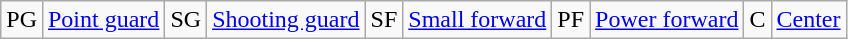<table class="wikitable"t>
<tr>
<td>PG</td>
<td><a href='#'>Point guard</a></td>
<td>SG</td>
<td><a href='#'>Shooting guard</a></td>
<td>SF</td>
<td><a href='#'>Small forward</a></td>
<td>PF</td>
<td><a href='#'>Power forward</a></td>
<td>C</td>
<td><a href='#'>Center</a></td>
</tr>
</table>
